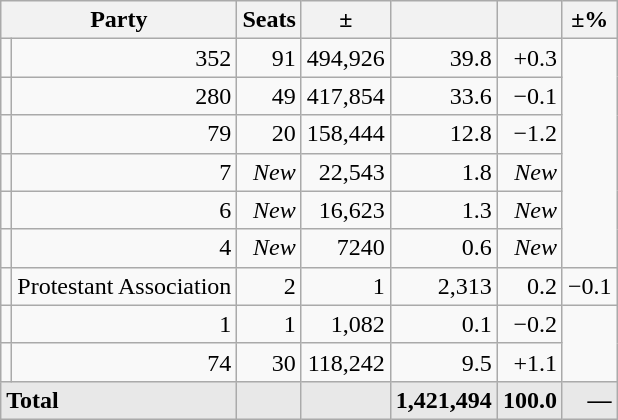<table class="wikitable">
<tr>
<th colspan="2">Party</th>
<th>Seats</th>
<th>±</th>
<th></th>
<th></th>
<th align=center>±%</th>
</tr>
<tr>
<td></td>
<td align="right">352</td>
<td align="right"> 91</td>
<td align="right">494,926</td>
<td align="right">39.8</td>
<td align="right">+0.3</td>
</tr>
<tr>
<td></td>
<td align="right">280</td>
<td align="right"> 49</td>
<td align="right">417,854</td>
<td align="right">33.6</td>
<td align="right">−0.1</td>
</tr>
<tr>
<td></td>
<td align="right">79</td>
<td align="right"> 20</td>
<td align="right">158,444</td>
<td align="right">12.8</td>
<td align="right">−1.2</td>
</tr>
<tr>
<td></td>
<td align="right">7</td>
<td align="right"><em>New</em></td>
<td align="right">22,543</td>
<td align="right">1.8</td>
<td align="right"><em>New</em></td>
</tr>
<tr>
<td></td>
<td align="right">6</td>
<td align="right"><em>New</em></td>
<td align="right">16,623</td>
<td align="right">1.3</td>
<td align="right"><em>New</em></td>
</tr>
<tr>
<td></td>
<td align="right">4</td>
<td align="right"><em>New</em></td>
<td align="right">7240</td>
<td align="right">0.6</td>
<td align="right"><em>New</em></td>
</tr>
<tr>
<td></td>
<td>Protestant Association</td>
<td align="right">2</td>
<td align="right"> 1</td>
<td align="right">2,313</td>
<td align="right">0.2</td>
<td align="right">−0.1</td>
</tr>
<tr>
<td> </td>
<td align="right">1</td>
<td align="right"> 1</td>
<td align="right">1,082</td>
<td align="right">0.1</td>
<td align="right">−0.2</td>
</tr>
<tr>
<td></td>
<td align="right">74</td>
<td align="right"> 30</td>
<td align="right">118,242</td>
<td align="right">9.5</td>
<td align="right">+1.1</td>
</tr>
<tr class="sortbottom" style="font-weight:bold; background:rgb(232,232,232);">
<td colspan="2">Total</td>
<td align="right"></td>
<td align="right"></td>
<td align="right">1,421,494</td>
<td align="right">100.0</td>
<td align="right">—</td>
</tr>
</table>
